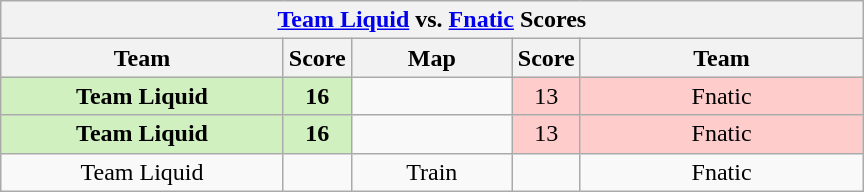<table class="wikitable" style="text-align: center;">
<tr>
<th colspan=5><a href='#'>Team Liquid</a> vs.  <a href='#'>Fnatic</a> Scores</th>
</tr>
<tr>
<th width="181px">Team</th>
<th width="20px">Score</th>
<th width="100px">Map</th>
<th width="20px">Score</th>
<th width="181px">Team</th>
</tr>
<tr>
<td style="background: #D0F0C0;"><strong>Team Liquid</strong></td>
<td style="background: #D0F0C0;"><strong>16</strong></td>
<td></td>
<td style="background: #FFCCCC;">13</td>
<td style="background: #FFCCCC;">Fnatic</td>
</tr>
<tr>
<td style="background: #D0F0C0;"><strong>Team Liquid</strong></td>
<td style="background: #D0F0C0;"><strong>16</strong></td>
<td></td>
<td style="background: #FFCCCC;">13</td>
<td style="background: #FFCCCC;">Fnatic</td>
</tr>
<tr>
<td>Team Liquid</td>
<td></td>
<td>Train</td>
<td></td>
<td>Fnatic</td>
</tr>
</table>
